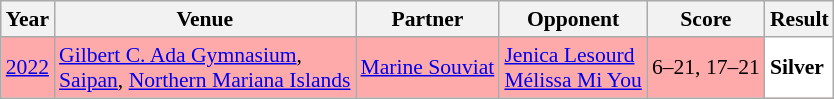<table class="sortable wikitable" style="font-size: 90%;">
<tr>
<th>Year</th>
<th>Venue</th>
<th>Partner</th>
<th>Opponent</th>
<th>Score</th>
<th>Result</th>
</tr>
<tr style="background:#FFAAAA">
<td align="center"><a href='#'>2022</a></td>
<td align="left"><a href='#'>Gilbert C. Ada Gymnasium</a>,<br><a href='#'>Saipan</a>, <a href='#'>Northern Mariana Islands</a></td>
<td align="left"> <a href='#'>Marine Souviat</a></td>
<td align="left"> <a href='#'>Jenica Lesourd</a><br> <a href='#'>Mélissa Mi You</a></td>
<td align="left">6–21, 17–21</td>
<td style="text-align:left; background:white"> <strong>Silver</strong></td>
</tr>
</table>
